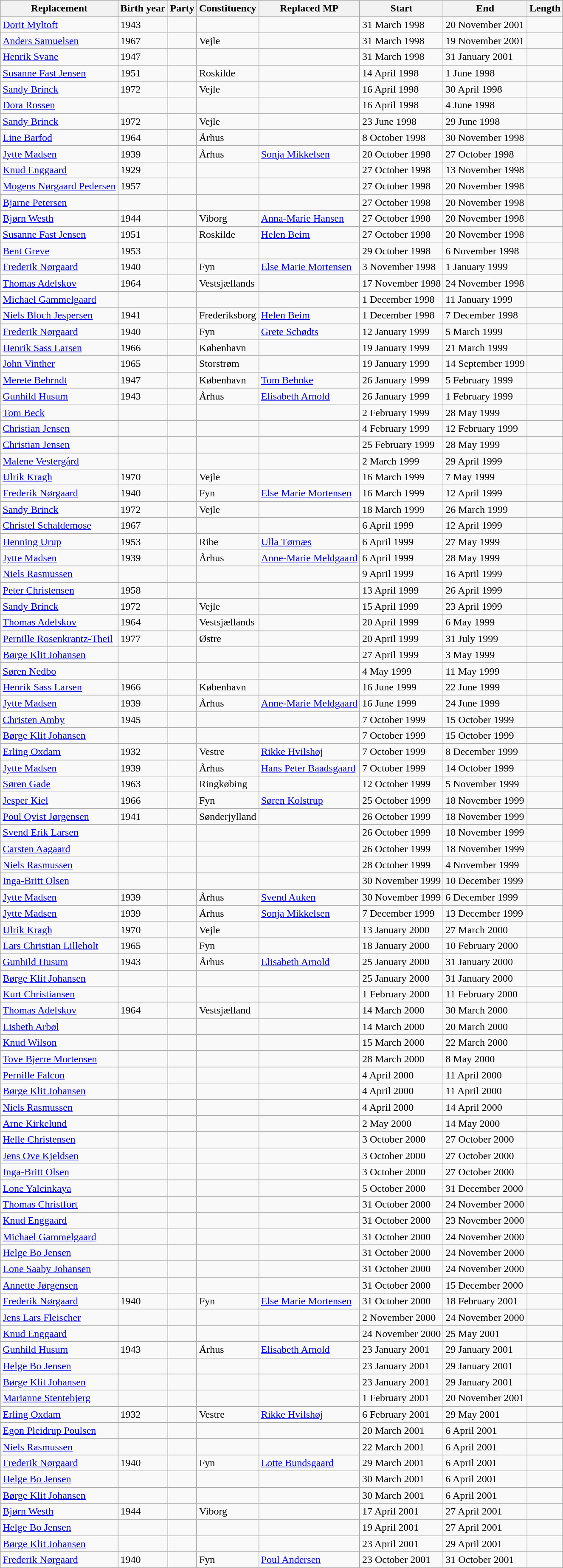<table class="wikitable sortable">
<tr>
<th>Replacement</th>
<th>Birth year</th>
<th>Party</th>
<th>Constituency</th>
<th>Replaced MP</th>
<th>Start</th>
<th>End</th>
<th>Length</th>
</tr>
<tr>
<td><a href='#'>Dorit Myltoft</a></td>
<td>1943</td>
<td data-sort-value="B" style="text-align: left;"></td>
<td></td>
<td></td>
<td>31 March 1998</td>
<td>20 November 2001</td>
<td data-sort-value="1330"></td>
</tr>
<tr>
<td><a href='#'>Anders Samuelsen</a></td>
<td>1967</td>
<td data-sort-value="B" style="text-align: left;"></td>
<td>Vejle</td>
<td></td>
<td>31 March 1998</td>
<td>19 November 2001</td>
<td data-sort-value="1329"></td>
</tr>
<tr>
<td><a href='#'>Henrik Svane</a></td>
<td>1947</td>
<td data-sort-value="B" style="text-align: left;"></td>
<td></td>
<td></td>
<td>31 March 1998</td>
<td>31 January 2001</td>
<td data-sort-value="1037"></td>
</tr>
<tr>
<td><a href='#'>Susanne Fast Jensen</a></td>
<td>1951</td>
<td data-sort-value="A" style="text-align: left;"></td>
<td>Roskilde</td>
<td></td>
<td>14 April 1998</td>
<td>1 June 1998</td>
<td></td>
</tr>
<tr>
<td><a href='#'>Sandy Brinck</a></td>
<td>1972</td>
<td data-sort-value="A" style="text-align: left;"></td>
<td>Vejle</td>
<td></td>
<td>16 April 1998</td>
<td>30 April 1998</td>
<td></td>
</tr>
<tr>
<td><a href='#'>Dora Rossen</a></td>
<td></td>
<td data-sort-value="O" style="text-align: left;"></td>
<td></td>
<td></td>
<td>16 April 1998</td>
<td>4 June 1998</td>
<td></td>
</tr>
<tr>
<td><a href='#'>Sandy Brinck</a></td>
<td>1972</td>
<td data-sort-value="A" style="text-align: left;"></td>
<td>Vejle</td>
<td></td>
<td>23 June 1998</td>
<td>29 June 1998</td>
<td></td>
</tr>
<tr>
<td><a href='#'>Line Barfod</a></td>
<td>1964</td>
<td data-sort-value="ZA" style="text-align: left;"></td>
<td>Århus</td>
<td></td>
<td>8 October 1998</td>
<td>30 November 1998</td>
<td></td>
</tr>
<tr>
<td><a href='#'>Jytte Madsen</a></td>
<td>1939</td>
<td data-sort-value="A" style="text-align: left;"></td>
<td>Århus</td>
<td><a href='#'>Sonja Mikkelsen</a></td>
<td>20 October 1998</td>
<td>27 October 1998</td>
<td></td>
</tr>
<tr>
<td><a href='#'>Knud Enggaard</a></td>
<td>1929</td>
<td data-sort-value="V" style="text-align: left;"></td>
<td></td>
<td></td>
<td>27 October 1998</td>
<td>13 November 1998</td>
<td></td>
</tr>
<tr>
<td><a href='#'>Mogens Nørgaard Pedersen</a></td>
<td>1957</td>
<td data-sort-value="Q" style="text-align: left;"></td>
<td></td>
<td></td>
<td>27 October 1998</td>
<td>20 November 1998</td>
<td></td>
</tr>
<tr>
<td><a href='#'>Bjarne Petersen</a></td>
<td></td>
<td data-sort-value="A" style="text-align: left;"></td>
<td></td>
<td></td>
<td>27 October 1998</td>
<td>20 November 1998</td>
<td></td>
</tr>
<tr>
<td><a href='#'>Bjørn Westh</a></td>
<td>1944</td>
<td data-sort-value="A" style="text-align: left;"></td>
<td>Viborg</td>
<td><a href='#'>Anna-Marie Hansen</a></td>
<td>27 October 1998</td>
<td>20 November 1998</td>
<td></td>
</tr>
<tr>
<td><a href='#'>Susanne Fast Jensen</a></td>
<td>1951</td>
<td data-sort-value="A" style="text-align: left;"></td>
<td>Roskilde</td>
<td><a href='#'>Helen Beim</a></td>
<td>27 October 1998</td>
<td>20 November 1998</td>
<td></td>
</tr>
<tr>
<td><a href='#'>Bent Greve</a></td>
<td>1953</td>
<td data-sort-value="A" style="text-align: left;"></td>
<td></td>
<td></td>
<td>29 October 1998</td>
<td>6 November 1998</td>
<td></td>
</tr>
<tr>
<td><a href='#'>Frederik Nørgaard</a></td>
<td>1940</td>
<td data-sort-value="A" style="text-align: left;"></td>
<td>Fyn</td>
<td><a href='#'>Else Marie Mortensen</a></td>
<td>3 November 1998</td>
<td>1 January 1999</td>
<td></td>
</tr>
<tr>
<td><a href='#'>Thomas Adelskov</a></td>
<td>1964</td>
<td data-sort-value="A" style="text-align: left;"></td>
<td>Vestsjællands</td>
<td></td>
<td>17 November 1998</td>
<td>24 November 1998</td>
<td></td>
</tr>
<tr>
<td><a href='#'>Michael Gammelgaard</a></td>
<td></td>
<td data-sort-value="A" style="text-align: left;"></td>
<td></td>
<td></td>
<td>1 December 1998</td>
<td>11 January 1999</td>
<td></td>
</tr>
<tr>
<td><a href='#'>Niels Bloch Jespersen</a></td>
<td>1941</td>
<td data-sort-value="A" style="text-align: left;"></td>
<td>Frederiksborg</td>
<td><a href='#'>Helen Beim</a></td>
<td>1 December 1998</td>
<td>7 December 1998</td>
<td></td>
</tr>
<tr>
<td><a href='#'>Frederik Nørgaard</a></td>
<td>1940</td>
<td data-sort-value="A" style="text-align: left;"></td>
<td>Fyn</td>
<td><a href='#'>Grete Schødts</a></td>
<td>12 January 1999</td>
<td>5 March 1999</td>
<td></td>
</tr>
<tr>
<td><a href='#'>Henrik Sass Larsen</a></td>
<td>1966</td>
<td data-sort-value="A" style="text-align: left;"></td>
<td>København</td>
<td></td>
<td>19 January 1999</td>
<td>21 March 1999</td>
<td></td>
</tr>
<tr>
<td><a href='#'>John Vinther</a></td>
<td>1965</td>
<td data-sort-value="C" style="text-align: left;"></td>
<td>Storstrøm</td>
<td></td>
<td>19 January 1999</td>
<td>14 September 1999</td>
<td></td>
</tr>
<tr>
<td><a href='#'>Merete Behrndt</a></td>
<td>1947</td>
<td data-sort-value="Z" style="text-align: left;"></td>
<td>København</td>
<td><a href='#'>Tom Behnke</a></td>
<td>26 January 1999</td>
<td>5 February 1999</td>
<td></td>
</tr>
<tr>
<td><a href='#'>Gunhild Husum</a></td>
<td>1943</td>
<td data-sort-value="B" style="text-align: left;"></td>
<td>Århus</td>
<td><a href='#'>Elisabeth Arnold</a></td>
<td>26 January 1999</td>
<td>1 February 1999</td>
<td></td>
</tr>
<tr>
<td><a href='#'>Tom Beck</a></td>
<td></td>
<td data-sort-value="C" style="text-align: left;"></td>
<td></td>
<td></td>
<td>2 February 1999</td>
<td>28 May 1999</td>
<td></td>
</tr>
<tr>
<td><a href='#'>Christian Jensen</a></td>
<td></td>
<td data-sort-value="Z" style="text-align: left;"></td>
<td></td>
<td></td>
<td>4 February 1999</td>
<td>12 February 1999</td>
<td></td>
</tr>
<tr>
<td><a href='#'>Christian Jensen</a></td>
<td></td>
<td data-sort-value="Z" style="text-align: left;"></td>
<td></td>
<td></td>
<td>25 February 1999</td>
<td>28 May 1999</td>
<td></td>
</tr>
<tr>
<td><a href='#'>Malene Vestergård</a></td>
<td></td>
<td data-sort-value="F" style="text-align: left;"></td>
<td></td>
<td></td>
<td>2 March 1999</td>
<td>29 April 1999</td>
<td></td>
</tr>
<tr>
<td><a href='#'>Ulrik Kragh</a></td>
<td>1970</td>
<td data-sort-value="V" style="text-align: left;"></td>
<td>Vejle</td>
<td></td>
<td>16 March 1999</td>
<td>7 May 1999</td>
<td></td>
</tr>
<tr>
<td><a href='#'>Frederik Nørgaard</a></td>
<td>1940</td>
<td data-sort-value="A" style="text-align: left;"></td>
<td>Fyn</td>
<td><a href='#'>Else Marie Mortensen</a></td>
<td>16 March 1999</td>
<td>12 April 1999</td>
<td></td>
</tr>
<tr>
<td><a href='#'>Sandy Brinck</a></td>
<td>1972</td>
<td data-sort-value="A" style="text-align: left;"></td>
<td>Vejle</td>
<td></td>
<td>18 March 1999</td>
<td>26 March 1999</td>
<td></td>
</tr>
<tr>
<td><a href='#'>Christel Schaldemose</a></td>
<td>1967</td>
<td data-sort-value="A" style="text-align: left;"></td>
<td></td>
<td></td>
<td>6 April 1999</td>
<td>12 April 1999</td>
<td></td>
</tr>
<tr>
<td><a href='#'>Henning Urup</a></td>
<td>1953</td>
<td data-sort-value="V" style="text-align: left;"></td>
<td>Ribe</td>
<td><a href='#'>Ulla Tørnæs</a></td>
<td>6 April 1999</td>
<td>27 May 1999</td>
<td></td>
</tr>
<tr>
<td><a href='#'>Jytte Madsen</a></td>
<td>1939</td>
<td data-sort-value="A" style="text-align: left;"></td>
<td>Århus</td>
<td><a href='#'>Anne-Marie Meldgaard</a></td>
<td>6 April 1999</td>
<td>28 May 1999</td>
<td></td>
</tr>
<tr>
<td><a href='#'>Niels Rasmussen</a></td>
<td></td>
<td data-sort-value="A" style="text-align: left;"></td>
<td></td>
<td></td>
<td>9 April 1999</td>
<td>16 April 1999</td>
<td></td>
</tr>
<tr>
<td><a href='#'>Peter Christensen</a></td>
<td>1958</td>
<td data-sort-value="A" style="text-align: left;"></td>
<td></td>
<td></td>
<td>13 April 1999</td>
<td>26 April 1999</td>
<td></td>
</tr>
<tr>
<td><a href='#'>Sandy Brinck</a></td>
<td>1972</td>
<td data-sort-value="A" style="text-align: left;"></td>
<td>Vejle</td>
<td></td>
<td>15 April 1999</td>
<td>23 April 1999</td>
<td></td>
</tr>
<tr>
<td><a href='#'>Thomas Adelskov</a></td>
<td>1964</td>
<td data-sort-value="A" style="text-align: left;"></td>
<td>Vestsjællands</td>
<td></td>
<td>20 April 1999</td>
<td>6 May 1999</td>
<td></td>
</tr>
<tr>
<td><a href='#'>Pernille Rosenkrantz-Theil</a></td>
<td>1977</td>
<td data-sort-value="ZA" style="text-align: left;"></td>
<td>Østre</td>
<td></td>
<td>20 April 1999</td>
<td>31 July 1999</td>
<td></td>
</tr>
<tr>
<td><a href='#'>Børge Klit Johansen</a></td>
<td></td>
<td data-sort-value="Q" style="text-align: left;"></td>
<td></td>
<td></td>
<td>27 April 1999</td>
<td>3 May 1999</td>
<td></td>
</tr>
<tr>
<td><a href='#'>Søren Nedbo</a></td>
<td></td>
<td data-sort-value="A" style="text-align: left;"></td>
<td></td>
<td></td>
<td>4 May 1999</td>
<td>11 May 1999</td>
<td></td>
</tr>
<tr>
<td><a href='#'>Henrik Sass Larsen</a></td>
<td>1966</td>
<td data-sort-value="A" style="text-align: left;"></td>
<td>København</td>
<td></td>
<td>16 June 1999</td>
<td>22 June 1999</td>
<td></td>
</tr>
<tr>
<td><a href='#'>Jytte Madsen</a></td>
<td>1939</td>
<td data-sort-value="A" style="text-align: left;"></td>
<td>Århus</td>
<td><a href='#'>Anne-Marie Meldgaard</a></td>
<td>16 June 1999</td>
<td>24 June 1999</td>
<td></td>
</tr>
<tr>
<td><a href='#'>Christen Amby</a></td>
<td>1945</td>
<td data-sort-value="F" style="text-align: left;"></td>
<td></td>
<td></td>
<td>7 October 1999</td>
<td>15 October 1999</td>
<td></td>
</tr>
<tr>
<td><a href='#'>Børge Klit Johansen</a></td>
<td></td>
<td data-sort-value="Q" style="text-align: left;"></td>
<td></td>
<td></td>
<td>7 October 1999</td>
<td>15 October 1999</td>
<td></td>
</tr>
<tr>
<td><a href='#'>Erling Oxdam</a></td>
<td>1932</td>
<td data-sort-value="V" style="text-align: left;"></td>
<td>Vestre</td>
<td><a href='#'>Rikke Hvilshøj</a></td>
<td>7 October 1999</td>
<td>8 December 1999</td>
<td></td>
</tr>
<tr>
<td><a href='#'>Jytte Madsen</a></td>
<td>1939</td>
<td data-sort-value="A" style="text-align: left;"></td>
<td>Århus</td>
<td><a href='#'>Hans Peter Baadsgaard</a></td>
<td>7 October 1999</td>
<td>14 October 1999</td>
<td></td>
</tr>
<tr>
<td><a href='#'>Søren Gade</a></td>
<td>1963</td>
<td data-sort-value="V" style="text-align: left;"></td>
<td>Ringkøbing</td>
<td></td>
<td>12 October 1999</td>
<td>5 November 1999</td>
<td></td>
</tr>
<tr>
<td><a href='#'>Jesper Kiel</a></td>
<td>1966</td>
<td data-sort-value="ZA" style="text-align: left;"></td>
<td>Fyn</td>
<td><a href='#'>Søren Kolstrup</a></td>
<td>25 October 1999</td>
<td>18 November 1999</td>
<td></td>
</tr>
<tr>
<td><a href='#'>Poul Qvist Jørgensen</a></td>
<td>1941</td>
<td data-sort-value="A" style="text-align: left;"></td>
<td>Sønderjylland</td>
<td></td>
<td>26 October 1999</td>
<td>18 November 1999</td>
<td></td>
</tr>
<tr>
<td><a href='#'>Svend Erik Larsen</a></td>
<td></td>
<td data-sort-value="A" style="text-align: left;"></td>
<td></td>
<td></td>
<td>26 October 1999</td>
<td>18 November 1999</td>
<td></td>
</tr>
<tr>
<td><a href='#'>Carsten Aagaard</a></td>
<td></td>
<td data-sort-value="O" style="text-align: left;"></td>
<td></td>
<td></td>
<td>26 October 1999</td>
<td>18 November 1999</td>
<td></td>
</tr>
<tr>
<td><a href='#'>Niels Rasmussen</a></td>
<td></td>
<td data-sort-value="A" style="text-align: left;"></td>
<td></td>
<td></td>
<td>28 October 1999</td>
<td>4 November 1999</td>
<td></td>
</tr>
<tr>
<td><a href='#'>Inga-Britt Olsen</a></td>
<td></td>
<td data-sort-value="F" style="text-align: left;"></td>
<td></td>
<td></td>
<td>30 November 1999</td>
<td>10 December 1999</td>
<td></td>
</tr>
<tr>
<td><a href='#'>Jytte Madsen</a></td>
<td>1939</td>
<td data-sort-value="A" style="text-align: left;"></td>
<td>Århus</td>
<td><a href='#'>Svend Auken</a></td>
<td>30 November 1999</td>
<td>6 December 1999</td>
<td></td>
</tr>
<tr>
<td><a href='#'>Jytte Madsen</a></td>
<td>1939</td>
<td data-sort-value="A" style="text-align: left;"></td>
<td>Århus</td>
<td><a href='#'>Sonja Mikkelsen</a></td>
<td>7 December 1999</td>
<td>13 December 1999</td>
<td></td>
</tr>
<tr>
<td><a href='#'>Ulrik Kragh</a></td>
<td>1970</td>
<td data-sort-value="V" style="text-align: left;"></td>
<td>Vejle</td>
<td></td>
<td>13 January 2000</td>
<td>27 March 2000</td>
<td></td>
</tr>
<tr>
<td><a href='#'>Lars Christian Lilleholt</a></td>
<td>1965</td>
<td data-sort-value="V" style="text-align: left;"></td>
<td>Fyn</td>
<td></td>
<td>18 January 2000</td>
<td>10 February 2000</td>
<td></td>
</tr>
<tr>
<td><a href='#'>Gunhild Husum</a></td>
<td>1943</td>
<td data-sort-value="B" style="text-align: left;"></td>
<td>Århus</td>
<td><a href='#'>Elisabeth Arnold</a></td>
<td>25 January 2000</td>
<td>31 January 2000</td>
<td></td>
</tr>
<tr>
<td><a href='#'>Børge Klit Johansen</a></td>
<td></td>
<td data-sort-value="Q" style="text-align: left;"></td>
<td></td>
<td></td>
<td>25 January 2000</td>
<td>31 January 2000</td>
<td></td>
</tr>
<tr>
<td><a href='#'>Kurt Christiansen</a></td>
<td></td>
<td data-sort-value="O" style="text-align: left;"></td>
<td></td>
<td></td>
<td>1 February 2000</td>
<td>11 February 2000</td>
<td></td>
</tr>
<tr>
<td><a href='#'>Thomas Adelskov</a></td>
<td>1964</td>
<td data-sort-value="A" style="text-align: left;"></td>
<td>Vestsjælland</td>
<td></td>
<td>14 March 2000</td>
<td>30 March 2000</td>
<td></td>
</tr>
<tr>
<td><a href='#'>Lisbeth Arbøl</a></td>
<td></td>
<td data-sort-value="D" style="text-align: left;"></td>
<td></td>
<td></td>
<td>14 March 2000</td>
<td>20 March 2000</td>
<td></td>
</tr>
<tr>
<td><a href='#'>Knud Wilson</a></td>
<td></td>
<td data-sort-value="O" style="text-align: left;"></td>
<td></td>
<td></td>
<td>15 March 2000</td>
<td>22 March 2000</td>
<td></td>
</tr>
<tr>
<td><a href='#'>Tove Bjerre Mortensen</a></td>
<td></td>
<td data-sort-value="V" style="text-align: left;"></td>
<td></td>
<td></td>
<td>28 March 2000</td>
<td>8 May 2000</td>
<td></td>
</tr>
<tr>
<td><a href='#'>Pernille Falcon</a></td>
<td></td>
<td data-sort-value="ZA" style="text-align: left;"></td>
<td></td>
<td></td>
<td>4 April 2000</td>
<td>11 April 2000</td>
<td></td>
</tr>
<tr>
<td><a href='#'>Børge Klit Johansen</a></td>
<td></td>
<td data-sort-value="Q" style="text-align: left;"></td>
<td></td>
<td></td>
<td>4 April 2000</td>
<td>11 April 2000</td>
<td></td>
</tr>
<tr>
<td><a href='#'>Niels Rasmussen</a></td>
<td></td>
<td data-sort-value="A" style="text-align: left;"></td>
<td></td>
<td></td>
<td>4 April 2000</td>
<td>14 April 2000</td>
<td></td>
</tr>
<tr>
<td><a href='#'>Arne Kirkelund</a></td>
<td></td>
<td data-sort-value="O" style="text-align: left;"></td>
<td></td>
<td></td>
<td>2 May 2000</td>
<td>14 May 2000</td>
<td></td>
</tr>
<tr>
<td><a href='#'>Helle Christensen</a></td>
<td></td>
<td data-sort-value="A" style="text-align: left;"></td>
<td></td>
<td></td>
<td>3 October 2000</td>
<td>27 October 2000</td>
<td></td>
</tr>
<tr>
<td><a href='#'>Jens Ove Kjeldsen</a></td>
<td></td>
<td data-sort-value="Q" style="text-align: left;"></td>
<td></td>
<td></td>
<td>3 October 2000</td>
<td>27 October 2000</td>
<td></td>
</tr>
<tr>
<td><a href='#'>Inga-Britt Olsen</a></td>
<td></td>
<td data-sort-value="F" style="text-align: left;"></td>
<td></td>
<td></td>
<td>3 October 2000</td>
<td>27 October 2000</td>
<td></td>
</tr>
<tr>
<td><a href='#'>Lone Yalcinkaya</a></td>
<td></td>
<td data-sort-value="D" style="text-align: left;"></td>
<td></td>
<td></td>
<td>5 October 2000</td>
<td>31 December 2000</td>
<td></td>
</tr>
<tr>
<td><a href='#'>Thomas Christfort</a></td>
<td></td>
<td data-sort-value="C" style="text-align: left;"></td>
<td></td>
<td></td>
<td>31 October 2000</td>
<td>24 November 2000</td>
<td></td>
</tr>
<tr>
<td><a href='#'>Knud Enggaard</a></td>
<td></td>
<td data-sort-value="V" style="text-align: left;"></td>
<td></td>
<td></td>
<td>31 October 2000</td>
<td>23 November 2000</td>
<td></td>
</tr>
<tr>
<td><a href='#'>Michael Gammelgaard</a></td>
<td></td>
<td data-sort-value="A" style="text-align: left;"></td>
<td></td>
<td></td>
<td>31 October 2000</td>
<td>24 November 2000</td>
<td></td>
</tr>
<tr>
<td><a href='#'>Helge Bo Jensen</a></td>
<td></td>
<td data-sort-value="ZA" style="text-align: left;"></td>
<td></td>
<td></td>
<td>31 October 2000</td>
<td>24 November 2000</td>
<td></td>
</tr>
<tr>
<td><a href='#'>Lone Saaby Johansen</a></td>
<td></td>
<td data-sort-value="B" style="text-align: left;"></td>
<td></td>
<td></td>
<td>31 October 2000</td>
<td>24 November 2000</td>
<td></td>
</tr>
<tr>
<td><a href='#'>Annette Jørgensen</a></td>
<td></td>
<td data-sort-value="O" style="text-align: left;"></td>
<td></td>
<td></td>
<td>31 October 2000</td>
<td>15 December 2000</td>
<td></td>
</tr>
<tr>
<td><a href='#'>Frederik Nørgaard</a></td>
<td>1940</td>
<td data-sort-value="A" style="text-align: left;"></td>
<td>Fyn</td>
<td><a href='#'>Else Marie Mortensen</a></td>
<td>31 October 2000</td>
<td>18 February 2001</td>
<td></td>
</tr>
<tr>
<td><a href='#'>Jens Lars Fleischer</a></td>
<td></td>
<td data-sort-value="A" style="text-align: left;"></td>
<td></td>
<td></td>
<td>2 November 2000</td>
<td>24 November 2000</td>
<td></td>
</tr>
<tr>
<td><a href='#'>Knud Enggaard</a></td>
<td></td>
<td data-sort-value="V" style="text-align: left;"></td>
<td></td>
<td></td>
<td>24 November 2000</td>
<td>25 May 2001</td>
<td></td>
</tr>
<tr>
<td><a href='#'>Gunhild Husum</a></td>
<td>1943</td>
<td data-sort-value="B" style="text-align: left;"></td>
<td>Århus</td>
<td><a href='#'>Elisabeth Arnold</a></td>
<td>23 January 2001</td>
<td>29 January 2001</td>
<td></td>
</tr>
<tr>
<td><a href='#'>Helge Bo Jensen</a></td>
<td></td>
<td data-sort-value="ZA" style="text-align: left;"></td>
<td></td>
<td></td>
<td>23 January 2001</td>
<td>29 January 2001</td>
<td></td>
</tr>
<tr>
<td><a href='#'>Børge Klit Johansen</a></td>
<td></td>
<td data-sort-value="Q" style="text-align: left;"></td>
<td></td>
<td></td>
<td>23 January 2001</td>
<td>29 January 2001</td>
<td></td>
</tr>
<tr>
<td><a href='#'>Marianne Stentebjerg</a></td>
<td></td>
<td data-sort-value="B" style="text-align: left;"></td>
<td></td>
<td></td>
<td>1 February 2001</td>
<td>20 November 2001</td>
<td></td>
</tr>
<tr>
<td><a href='#'>Erling Oxdam</a></td>
<td>1932</td>
<td data-sort-value="V" style="text-align: left;"></td>
<td>Vestre</td>
<td><a href='#'>Rikke Hvilshøj</a></td>
<td>6 February 2001</td>
<td>29 May 2001</td>
<td></td>
</tr>
<tr>
<td><a href='#'>Egon Pleidrup Poulsen</a></td>
<td></td>
<td data-sort-value="A" style="text-align: left;"></td>
<td></td>
<td></td>
<td>20 March 2001</td>
<td>6 April 2001</td>
<td></td>
</tr>
<tr>
<td><a href='#'>Niels Rasmussen</a></td>
<td></td>
<td data-sort-value="A" style="text-align: left;"></td>
<td></td>
<td></td>
<td>22 March 2001</td>
<td>6 April 2001</td>
<td></td>
</tr>
<tr>
<td><a href='#'>Frederik Nørgaard</a></td>
<td>1940</td>
<td data-sort-value="A" style="text-align: left;"></td>
<td>Fyn</td>
<td><a href='#'>Lotte Bundsgaard</a></td>
<td>29 March 2001</td>
<td>6 April 2001</td>
<td></td>
</tr>
<tr>
<td><a href='#'>Helge Bo Jensen</a></td>
<td></td>
<td data-sort-value="ZA" style="text-align: left;"></td>
<td></td>
<td></td>
<td>30 March 2001</td>
<td>6 April 2001</td>
<td></td>
</tr>
<tr>
<td><a href='#'>Børge Klit Johansen</a></td>
<td></td>
<td data-sort-value="Q" style="text-align: left;"></td>
<td></td>
<td></td>
<td>30 March 2001</td>
<td>6 April 2001</td>
<td></td>
</tr>
<tr>
<td><a href='#'>Bjørn Westh</a></td>
<td>1944</td>
<td data-sort-value="A" style="text-align: left;"></td>
<td>Viborg</td>
<td></td>
<td>17 April 2001</td>
<td>27 April 2001</td>
<td></td>
</tr>
<tr>
<td><a href='#'>Helge Bo Jensen</a></td>
<td></td>
<td data-sort-value="ZA" style="text-align: left;"></td>
<td></td>
<td></td>
<td>19 April 2001</td>
<td>27 April 2001</td>
<td></td>
</tr>
<tr>
<td><a href='#'>Børge Klit Johansen</a></td>
<td></td>
<td data-sort-value="Q" style="text-align: left;"></td>
<td></td>
<td></td>
<td>23 April 2001</td>
<td>29 April 2001</td>
<td></td>
</tr>
<tr>
<td><a href='#'>Frederik Nørgaard</a></td>
<td>1940</td>
<td data-sort-value="A" style="text-align: left;"></td>
<td>Fyn</td>
<td><a href='#'>Poul Andersen</a></td>
<td>23 October 2001</td>
<td>31 October 2001</td>
<td></td>
</tr>
</table>
